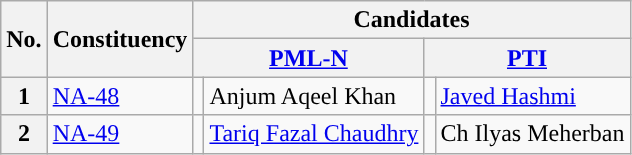<table class="wikitable sortable">
<tr>
<th rowspan="2">No.</th>
<th rowspan="2">Constituency</th>
<th colspan="4">Candidates</th>
</tr>
<tr>
<th colspan="2"><a href='#'>PML-N</a></th>
<th colspan="2"><a href='#'>PTI</a></th>
</tr>
<tr>
<th>1</th>
<td><a href='#'>NA-48</a></td>
<td style="background:"></td>
<td>Anjum Aqeel Khan</td>
<td style="background:"></td>
<td><a href='#'>Javed Hashmi</a></td>
</tr>
<tr>
<th>2</th>
<td><a href='#'>NA-49</a></td>
<td style="background:"></td>
<td><a href='#'>Tariq Fazal Chaudhry</a></td>
<td style="background:"></td>
<td>Ch Ilyas Meherban</td>
</tr>
</table>
